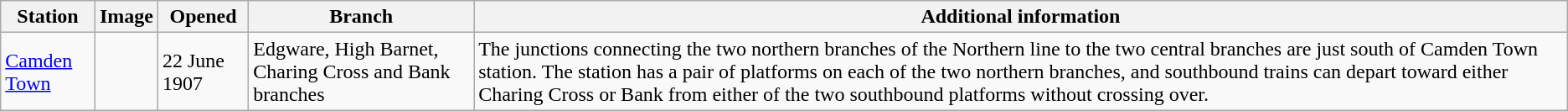<table class="wikitable sortable">
<tr>
<th>Station</th>
<th class=unsortable>Image</th>
<th>Opened</th>
<th>Branch</th>
<th>Additional information</th>
</tr>
<tr>
<td><a href='#'>Camden Town</a></td>
<td></td>
<td>22 June 1907</td>
<td>Edgware, High Barnet, Charing Cross and Bank branches</td>
<td>The junctions connecting the two northern branches of the Northern line to the two central branches are just south of Camden Town station. The station has a pair of platforms on each of the two northern branches, and southbound trains can depart toward either Charing Cross or Bank from either of the two southbound platforms without crossing over.</td>
</tr>
</table>
